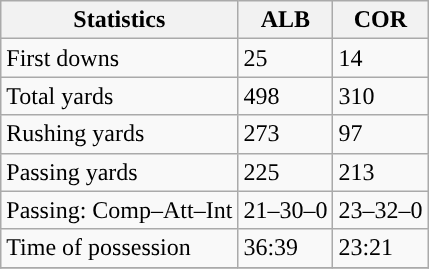<table class="wikitable" style="float: left;">
<tr>
<th>Statistics</th>
<th>ALB</th>
<th>COR</th>
</tr>
<tr>
<td>First downs</td>
<td>25</td>
<td>14</td>
</tr>
<tr>
<td>Total yards</td>
<td>498</td>
<td>310</td>
</tr>
<tr>
<td>Rushing yards</td>
<td>273</td>
<td>97</td>
</tr>
<tr>
<td>Passing yards</td>
<td>225</td>
<td>213</td>
</tr>
<tr>
<td>Passing: Comp–Att–Int</td>
<td>21–30–0</td>
<td>23–32–0</td>
</tr>
<tr>
<td>Time of possession</td>
<td>36:39</td>
<td>23:21</td>
</tr>
<tr>
</tr>
</table>
